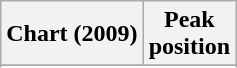<table class="wikitable sortable">
<tr>
<th>Chart (2009)</th>
<th>Peak<br>position</th>
</tr>
<tr>
</tr>
<tr>
</tr>
</table>
